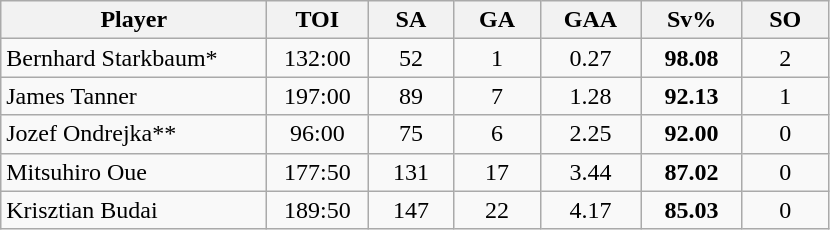<table class="wikitable sortable" style="text-align:center;">
<tr>
<th style="width:170px;">Player</th>
<th style="width:60px;">TOI</th>
<th style="width:50px;">SA</th>
<th style="width:50px;">GA</th>
<th style="width:60px;">GAA</th>
<th style="width:60px;">Sv%</th>
<th style="width:50px;">SO</th>
</tr>
<tr>
<td style="text-align:left;"> Bernhard Starkbaum*</td>
<td>132:00</td>
<td>52</td>
<td>1</td>
<td>0.27</td>
<td><strong>98.08</strong></td>
<td>2</td>
</tr>
<tr>
<td style="text-align:left;"> James Tanner</td>
<td>197:00</td>
<td>89</td>
<td>7</td>
<td>1.28</td>
<td><strong>92.13</strong></td>
<td>1</td>
</tr>
<tr>
<td style="text-align:left;"> Jozef Ondrejka**</td>
<td>96:00</td>
<td>75</td>
<td>6</td>
<td>2.25</td>
<td><strong>92.00</strong></td>
<td>0</td>
</tr>
<tr>
<td style="text-align:left;"> Mitsuhiro Oue</td>
<td>177:50</td>
<td>131</td>
<td>17</td>
<td>3.44</td>
<td><strong>87.02</strong></td>
<td>0</td>
</tr>
<tr>
<td style="text-align:left;"> Krisztian Budai</td>
<td>189:50</td>
<td>147</td>
<td>22</td>
<td>4.17</td>
<td><strong>85.03</strong></td>
<td>0</td>
</tr>
</table>
